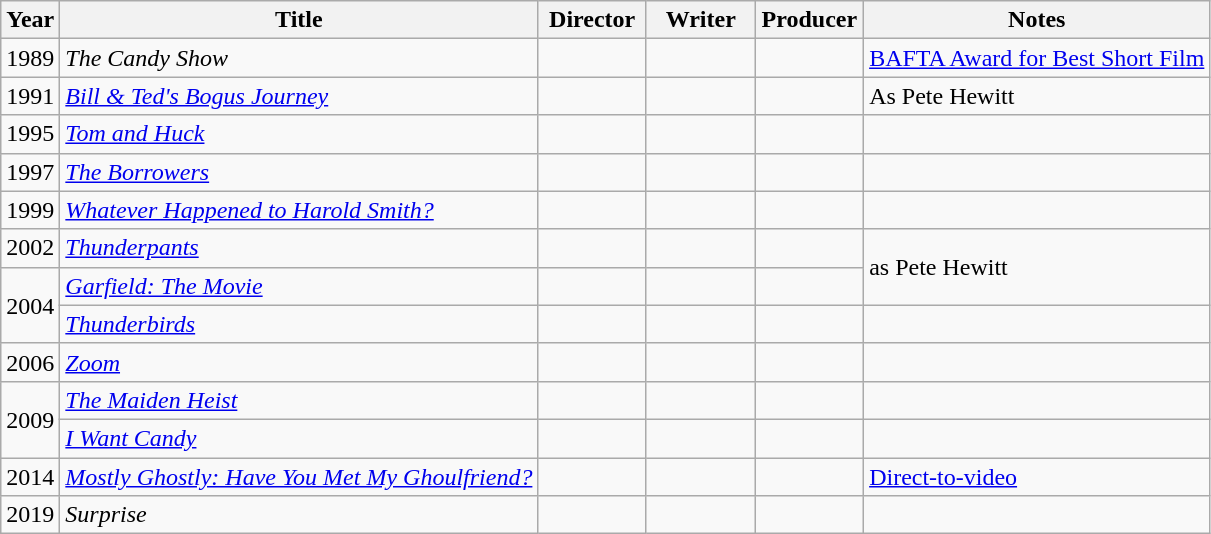<table class="wikitable">
<tr>
<th>Year</th>
<th>Title</th>
<th width=65>Director</th>
<th width=65>Writer</th>
<th width=65>Producer</th>
<th>Notes</th>
</tr>
<tr>
<td>1989</td>
<td><em>The Candy Show</em></td>
<td></td>
<td></td>
<td></td>
<td><a href='#'>BAFTA Award for Best Short Film</a></td>
</tr>
<tr>
<td>1991</td>
<td><em><a href='#'>Bill & Ted's Bogus Journey</a></em></td>
<td></td>
<td></td>
<td></td>
<td>As Pete Hewitt</td>
</tr>
<tr>
<td>1995</td>
<td><em><a href='#'>Tom and Huck</a></em></td>
<td></td>
<td></td>
<td></td>
<td></td>
</tr>
<tr>
<td>1997</td>
<td><em><a href='#'>The Borrowers</a></em></td>
<td></td>
<td></td>
<td></td>
<td></td>
</tr>
<tr>
<td>1999</td>
<td><em><a href='#'>Whatever Happened to Harold Smith?</a></em></td>
<td></td>
<td></td>
<td></td>
<td></td>
</tr>
<tr>
<td>2002</td>
<td><em><a href='#'>Thunderpants</a></em></td>
<td></td>
<td></td>
<td></td>
<td rowspan=2>as Pete Hewitt</td>
</tr>
<tr>
<td rowspan=2>2004</td>
<td><em><a href='#'>Garfield: The Movie</a></em></td>
<td></td>
<td></td>
<td></td>
</tr>
<tr>
<td><em><a href='#'>Thunderbirds</a></em></td>
<td></td>
<td></td>
<td></td>
<td></td>
</tr>
<tr>
<td>2006</td>
<td><em><a href='#'>Zoom</a></em></td>
<td></td>
<td></td>
<td></td>
<td></td>
</tr>
<tr>
<td rowspan=2>2009</td>
<td><em><a href='#'>The Maiden Heist</a></em></td>
<td></td>
<td></td>
<td></td>
<td></td>
</tr>
<tr>
<td><em><a href='#'>I Want Candy</a></em></td>
<td></td>
<td></td>
<td></td>
<td></td>
</tr>
<tr>
<td>2014</td>
<td><em><a href='#'>Mostly Ghostly: Have You Met My Ghoulfriend?</a></em></td>
<td></td>
<td></td>
<td></td>
<td><a href='#'>Direct-to-video</a></td>
</tr>
<tr>
<td>2019</td>
<td><em>Surprise</em></td>
<td></td>
<td></td>
<td></td>
<td></td>
</tr>
</table>
